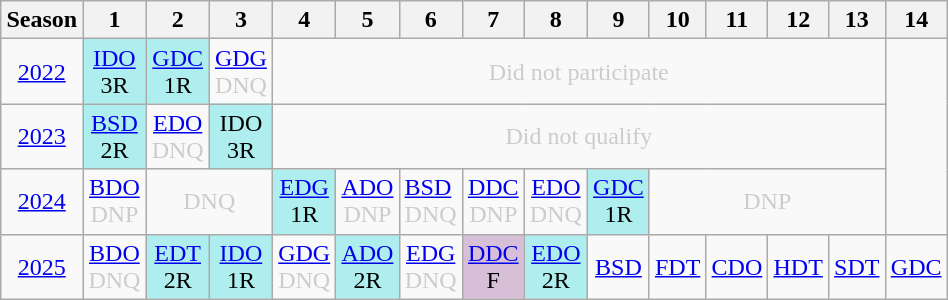<table class="wikitable" style="width:50%; margin:0">
<tr>
<th>Season</th>
<th>1</th>
<th>2</th>
<th>3</th>
<th>4</th>
<th>5</th>
<th>6</th>
<th>7</th>
<th>8</th>
<th>9</th>
<th>10</th>
<th>11</th>
<th>12</th>
<th>13</th>
<th>14</th>
</tr>
<tr>
<td style="text-align:center;"background:#efefef;"><a href='#'>2022</a></td>
<td style="text-align:center; background:#afeeee;"><a href='#'>IDO</a><br>3R</td>
<td style="text-align:center; background:#afeeee;"><a href='#'>GDC</a><br>1R</td>
<td style="text-align:center; color:#ccc;"><a href='#'>GDG</a><br>DNQ</td>
<td colspan="10" style="text-align:center; color:#ccc;">Did not participate</td>
</tr>
<tr>
<td style="text-align:center;"background:#efefef;"><a href='#'>2023</a></td>
<td style="text-align:center; background:#afeeee;"><a href='#'>BSD</a><br>2R</td>
<td style="text-align:center; color:#ccc;"><a href='#'>EDO</a><br>DNQ</td>
<td style="text-align:center; background:#afeeee;">IDO<br>3R</td>
<td colspan="10" style="text-align:center; color:#ccc;">Did not qualify</td>
</tr>
<tr>
<td style="text-align:center;"background:#efefef;"><a href='#'>2024</a></td>
<td style="text-align:center; color:#ccc;"><a href='#'>BDO</a><br>DNP</td>
<td colspan="2" style="text-align:center; color:#ccc;">DNQ</td>
<td style="text-align:center; background:#afeeee;"><a href='#'>EDG</a><br>1R</td>
<td style="text-align:center; color:#ccc;"><a href='#'>ADO</a><br>DNP</td>
<td style="text-aling:center; color:#ccc;"><a href='#'>BSD</a><br>DNQ</td>
<td style="text-align:center; color:#ccc;"><a href='#'>DDC</a><br>DNP</td>
<td style="text-align:center; color:#ccc;"><a href='#'>EDO</a><br>DNQ</td>
<td style="text-align:center; background:#afeeee;"><a href='#'>GDC</a><br>1R</td>
<td colspan="4" style="text-align:center; color:#ccc;">DNP</td>
</tr>
<tr>
<td style="text-align:center;"background:#efefef;"><a href='#'>2025</a></td>
<td style="text-align:center; color:#ccc;"><a href='#'>BDO</a><br>DNQ</td>
<td style="text-align:center; background:#afeeee;"><a href='#'>EDT</a><br>2R</td>
<td style="text-align:center; background:#afeeee;"><a href='#'>IDO</a><br>1R</td>
<td style="text-align:center; color:#ccc;"><a href='#'>GDG</a><br>DNQ</td>
<td style="text-align:center; background:#afeeee;"><a href='#'>ADO</a><br>2R</td>
<td style="text-align:center; color:#ccc;"><a href='#'>EDG</a><br>DNQ</td>
<td style="text-align:center; background:thistle;"><a href='#'>DDC</a><br>F</td>
<td style="text-align:center; background:#afeeee;"><a href='#'>EDO</a><br>2R</td>
<td style="text-align:center; color:#ccc;"><a href='#'>BSD</a><br></td>
<td style="text-align:center; color:#ccc;"><a href='#'>FDT</a><br></td>
<td style="text-align:center; color:#ccc;"><a href='#'>CDO</a><br></td>
<td style="text-align:center; color:#ccc;"><a href='#'>HDT</a><br></td>
<td style="text-align:center; color:#ccc;"><a href='#'>SDT</a><br></td>
<td style="text-align:center; color:#ccc;"><a href='#'>GDC</a><br></td>
</tr>
</table>
